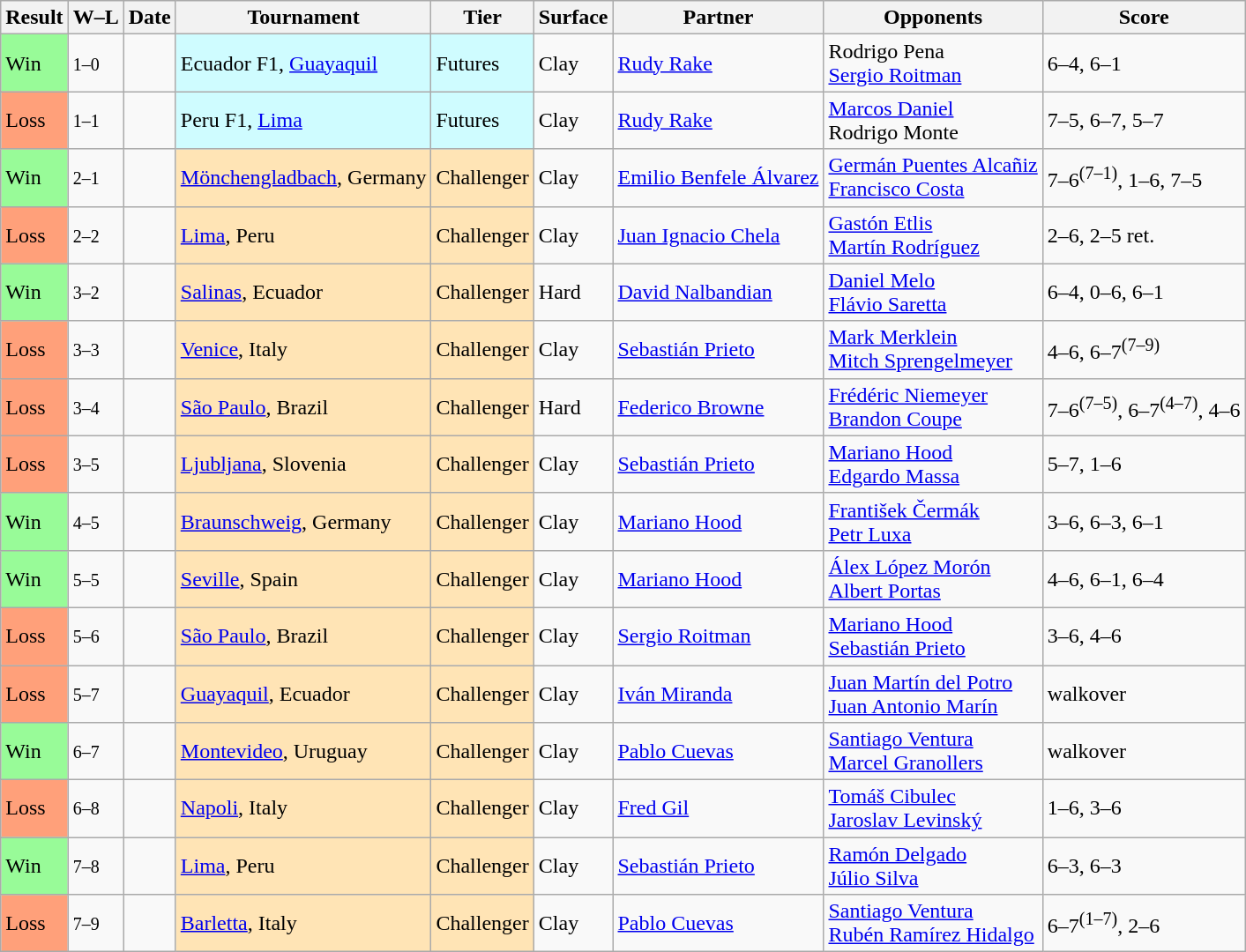<table class="sortable wikitable">
<tr>
<th>Result</th>
<th class="unsortable">W–L</th>
<th>Date</th>
<th>Tournament</th>
<th>Tier</th>
<th>Surface</th>
<th>Partner</th>
<th>Opponents</th>
<th class="unsortable">Score</th>
</tr>
<tr>
<td bgcolor=98fb98>Win</td>
<td><small>1–0</small></td>
<td></td>
<td bgcolor=cffcff>Ecuador F1, <a href='#'>Guayaquil</a></td>
<td bgcolor=cffcff>Futures</td>
<td>Clay</td>
<td> <a href='#'>Rudy Rake</a></td>
<td> Rodrigo Pena <br>  <a href='#'>Sergio Roitman</a></td>
<td>6–4, 6–1</td>
</tr>
<tr>
<td bgcolor=ffa07a>Loss</td>
<td><small>1–1</small></td>
<td></td>
<td bgcolor=cffcff>Peru F1, <a href='#'>Lima</a></td>
<td bgcolor=cffcff>Futures</td>
<td>Clay</td>
<td> <a href='#'>Rudy Rake</a></td>
<td> <a href='#'>Marcos Daniel</a> <br>  Rodrigo Monte</td>
<td>7–5, 6–7, 5–7</td>
</tr>
<tr>
<td bgcolor=98fb98>Win</td>
<td><small>2–1</small></td>
<td></td>
<td bgcolor=moccasin><a href='#'>Mönchengladbach</a>, Germany</td>
<td bgcolor=moccasin>Challenger</td>
<td>Clay</td>
<td> <a href='#'>Emilio Benfele Álvarez</a></td>
<td> <a href='#'>Germán Puentes Alcañiz</a> <br>  <a href='#'>Francisco Costa</a></td>
<td>7–6<sup>(7–1)</sup>, 1–6, 7–5</td>
</tr>
<tr>
<td bgcolor=ffa07a>Loss</td>
<td><small>2–2</small></td>
<td></td>
<td bgcolor=moccasin><a href='#'>Lima</a>, Peru</td>
<td bgcolor=moccasin>Challenger</td>
<td>Clay</td>
<td> <a href='#'>Juan Ignacio Chela</a></td>
<td> <a href='#'>Gastón Etlis</a> <br>  <a href='#'>Martín Rodríguez</a></td>
<td>2–6, 2–5 ret.</td>
</tr>
<tr>
<td bgcolor=98fb98>Win</td>
<td><small>3–2</small></td>
<td></td>
<td bgcolor=moccasin><a href='#'>Salinas</a>, Ecuador</td>
<td bgcolor=moccasin>Challenger</td>
<td>Hard</td>
<td> <a href='#'>David Nalbandian</a></td>
<td> <a href='#'>Daniel Melo</a> <br>  <a href='#'>Flávio Saretta</a></td>
<td>6–4, 0–6, 6–1</td>
</tr>
<tr>
<td bgcolor=ffa07a>Loss</td>
<td><small>3–3</small></td>
<td></td>
<td bgcolor=moccasin><a href='#'>Venice</a>, Italy</td>
<td bgcolor=moccasin>Challenger</td>
<td>Clay</td>
<td> <a href='#'>Sebastián Prieto</a></td>
<td> <a href='#'>Mark Merklein</a> <br>  <a href='#'>Mitch Sprengelmeyer</a></td>
<td>4–6, 6–7<sup>(7–9)</sup></td>
</tr>
<tr>
<td bgcolor=ffa07a>Loss</td>
<td><small>3–4</small></td>
<td></td>
<td bgcolor=moccasin><a href='#'>São Paulo</a>, Brazil</td>
<td bgcolor=moccasin>Challenger</td>
<td>Hard</td>
<td> <a href='#'>Federico Browne</a></td>
<td> <a href='#'>Frédéric Niemeyer</a> <br>  <a href='#'>Brandon Coupe</a></td>
<td>7–6<sup>(7–5)</sup>, 6–7<sup>(4–7)</sup>, 4–6</td>
</tr>
<tr>
<td bgcolor=ffa07a>Loss</td>
<td><small>3–5</small></td>
<td></td>
<td bgcolor=moccasin><a href='#'>Ljubljana</a>, Slovenia</td>
<td bgcolor=moccasin>Challenger</td>
<td>Clay</td>
<td> <a href='#'>Sebastián Prieto</a></td>
<td> <a href='#'>Mariano Hood</a> <br>  <a href='#'>Edgardo Massa</a></td>
<td>5–7, 1–6</td>
</tr>
<tr>
<td bgcolor=98fb98>Win</td>
<td><small>4–5</small></td>
<td></td>
<td bgcolor=moccasin><a href='#'>Braunschweig</a>, Germany</td>
<td bgcolor=moccasin>Challenger</td>
<td>Clay</td>
<td> <a href='#'>Mariano Hood</a></td>
<td> <a href='#'>František Čermák</a> <br>  <a href='#'>Petr Luxa</a></td>
<td>3–6, 6–3, 6–1</td>
</tr>
<tr>
<td bgcolor=98fb98>Win</td>
<td><small>5–5</small></td>
<td></td>
<td bgcolor=moccasin><a href='#'>Seville</a>, Spain</td>
<td bgcolor=moccasin>Challenger</td>
<td>Clay</td>
<td> <a href='#'>Mariano Hood</a></td>
<td> <a href='#'>Álex López Morón</a> <br>  <a href='#'>Albert Portas</a></td>
<td>4–6, 6–1, 6–4</td>
</tr>
<tr>
<td bgcolor=ffa07a>Loss</td>
<td><small>5–6</small></td>
<td></td>
<td bgcolor=moccasin><a href='#'>São Paulo</a>, Brazil</td>
<td bgcolor=moccasin>Challenger</td>
<td>Clay</td>
<td> <a href='#'>Sergio Roitman</a></td>
<td> <a href='#'>Mariano Hood</a> <br>  <a href='#'>Sebastián Prieto</a></td>
<td>3–6, 4–6</td>
</tr>
<tr>
<td bgcolor=ffa07a>Loss</td>
<td><small>5–7</small></td>
<td></td>
<td bgcolor=moccasin><a href='#'>Guayaquil</a>, Ecuador</td>
<td bgcolor=moccasin>Challenger</td>
<td>Clay</td>
<td> <a href='#'>Iván Miranda</a></td>
<td> <a href='#'>Juan Martín del Potro</a> <br>  <a href='#'>Juan Antonio Marín</a></td>
<td>walkover</td>
</tr>
<tr>
<td bgcolor=98fb98>Win</td>
<td><small>6–7</small></td>
<td></td>
<td bgcolor=moccasin><a href='#'>Montevideo</a>, Uruguay</td>
<td bgcolor=moccasin>Challenger</td>
<td>Clay</td>
<td> <a href='#'>Pablo Cuevas</a></td>
<td> <a href='#'>Santiago Ventura</a> <br>  <a href='#'>Marcel Granollers</a></td>
<td>walkover</td>
</tr>
<tr>
<td bgcolor=ffa07a>Loss</td>
<td><small>6–8</small></td>
<td></td>
<td bgcolor=moccasin><a href='#'>Napoli</a>, Italy</td>
<td bgcolor=moccasin>Challenger</td>
<td>Clay</td>
<td> <a href='#'>Fred Gil</a></td>
<td> <a href='#'>Tomáš Cibulec</a> <br>  <a href='#'>Jaroslav Levinský</a></td>
<td>1–6, 3–6</td>
</tr>
<tr>
<td bgcolor=98fb98>Win</td>
<td><small>7–8</small></td>
<td></td>
<td bgcolor=moccasin><a href='#'>Lima</a>, Peru</td>
<td bgcolor=moccasin>Challenger</td>
<td>Clay</td>
<td> <a href='#'>Sebastián Prieto</a></td>
<td> <a href='#'>Ramón Delgado</a> <br>  <a href='#'>Júlio Silva</a></td>
<td>6–3, 6–3</td>
</tr>
<tr>
<td bgcolor=ffa07a>Loss</td>
<td><small>7–9</small></td>
<td></td>
<td bgcolor=moccasin><a href='#'>Barletta</a>, Italy</td>
<td bgcolor=moccasin>Challenger</td>
<td>Clay</td>
<td> <a href='#'>Pablo Cuevas</a></td>
<td> <a href='#'>Santiago Ventura</a> <br>  <a href='#'>Rubén Ramírez Hidalgo</a></td>
<td>6–7<sup>(1–7)</sup>, 2–6</td>
</tr>
</table>
